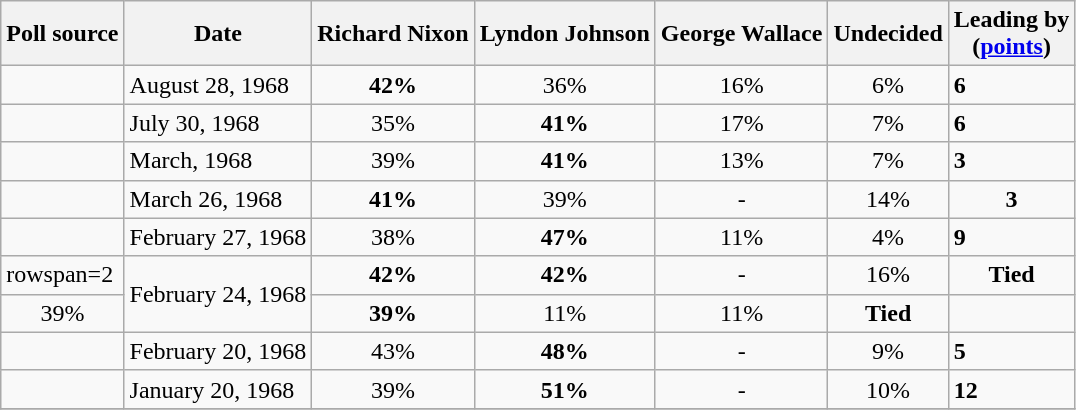<table class="wikitable sortable">
<tr>
<th>Poll source</th>
<th>Date</th>
<th>Richard Nixon<br><small></small></th>
<th>Lyndon Johnson<br><small></small></th>
<th>George Wallace<br><small></small></th>
<th>Undecided</th>
<th>Leading by<br>(<a href='#'>points</a>)</th>
</tr>
<tr>
<td></td>
<td>August 28, 1968</td>
<td align="center" ><strong>42%</strong></td>
<td align="center">36%</td>
<td align="center">16%</td>
<td align="center">6%</td>
<td><strong>6</strong></td>
</tr>
<tr>
<td></td>
<td>July 30, 1968</td>
<td align="center">35%</td>
<td align="center" ><strong>41%</strong></td>
<td align="center">17%</td>
<td align="center">7%</td>
<td><strong>6</strong></td>
</tr>
<tr>
<td></td>
<td>March, 1968</td>
<td align="center">39%</td>
<td align="center" ><strong>41%</strong></td>
<td align="center">13%</td>
<td align="center">7%</td>
<td><strong>3</strong></td>
</tr>
<tr>
<td></td>
<td>March 26, 1968</td>
<td align="center" ><strong>41%</strong></td>
<td align="center">39%</td>
<td align="center">-</td>
<td align="center">14%</td>
<td align=center ><strong>3</strong></td>
</tr>
<tr>
<td></td>
<td>February 27, 1968</td>
<td align="center">38%</td>
<td align="center" ><strong>47%</strong></td>
<td align="center">11%</td>
<td align="center">4%</td>
<td><strong>9</strong></td>
</tr>
<tr>
<td>rowspan=2 </td>
<td rowspan=2>February 24, 1968</td>
<td align="center"><strong>42%</strong></td>
<td align="center"><strong>42%</strong></td>
<td align="center">-</td>
<td align="center">16%</td>
<td align=center><strong>Tied</strong></td>
</tr>
<tr>
<td align="center">39%</td>
<td align="center"><strong>39%</strong></td>
<td align="center">11%</td>
<td align="center">11%</td>
<td align=center><strong>Tied</strong></td>
</tr>
<tr>
<td></td>
<td>February 20, 1968</td>
<td align="center">43%</td>
<td align="center" ><strong>48%</strong></td>
<td align="center">-</td>
<td align="center">9%</td>
<td><strong>5</strong></td>
</tr>
<tr>
<td></td>
<td>January 20, 1968</td>
<td align="center">39%</td>
<td align="center" ><strong>51%</strong></td>
<td align="center">-</td>
<td align="center">10%</td>
<td><strong>12</strong></td>
</tr>
<tr>
</tr>
</table>
